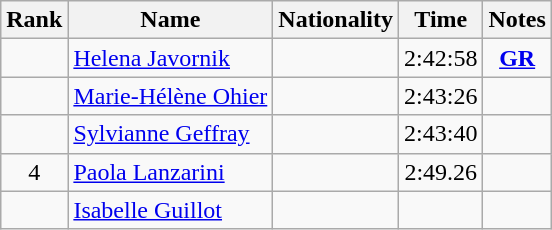<table class="wikitable sortable" style="text-align:center">
<tr>
<th>Rank</th>
<th>Name</th>
<th>Nationality</th>
<th>Time</th>
<th>Notes</th>
</tr>
<tr>
<td></td>
<td align=left><a href='#'>Helena Javornik</a></td>
<td align=left></td>
<td>2:42:58</td>
<td><strong><a href='#'>GR</a></strong></td>
</tr>
<tr>
<td></td>
<td align=left><a href='#'>Marie-Hélène Ohier</a></td>
<td align=left></td>
<td>2:43:26</td>
<td></td>
</tr>
<tr>
<td></td>
<td align=left><a href='#'>Sylvianne Geffray</a></td>
<td align=left></td>
<td>2:43:40</td>
<td></td>
</tr>
<tr>
<td>4</td>
<td align=left><a href='#'>Paola Lanzarini</a></td>
<td align=left></td>
<td>2:49.26</td>
<td></td>
</tr>
<tr>
<td></td>
<td align=left><a href='#'>Isabelle Guillot</a></td>
<td align=left></td>
<td></td>
<td></td>
</tr>
</table>
